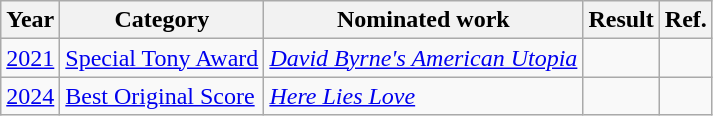<table class="wikitable">
<tr>
<th>Year</th>
<th>Category</th>
<th>Nominated work</th>
<th>Result</th>
<th>Ref.</th>
</tr>
<tr>
<td><a href='#'>2021</a></td>
<td><a href='#'>Special Tony Award</a></td>
<td><em><a href='#'>David Byrne's American Utopia</a></em></td>
<td></td>
<td align="center"></td>
</tr>
<tr>
<td><a href='#'>2024</a></td>
<td><a href='#'>Best Original Score</a></td>
<td><em><a href='#'>Here Lies Love</a></em></td>
<td></td>
<td></td>
</tr>
</table>
